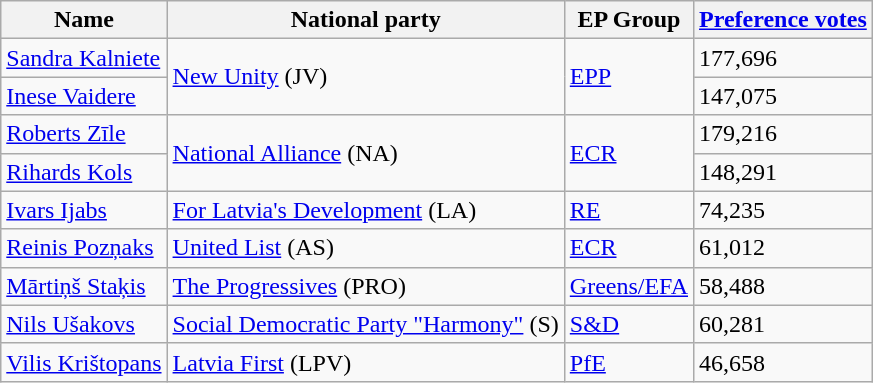<table class="sortable wikitable">
<tr>
<th>Name</th>
<th>National party</th>
<th>EP Group</th>
<th><a href='#'>Preference votes</a></th>
</tr>
<tr>
<td><a href='#'>Sandra Kalniete</a></td>
<td rowspan="2"> <a href='#'>New Unity</a> (JV)</td>
<td rowspan="2"> <a href='#'>EPP</a></td>
<td>177,696</td>
</tr>
<tr>
<td><a href='#'>Inese Vaidere</a></td>
<td>147,075</td>
</tr>
<tr>
<td><a href='#'>Roberts Zīle</a></td>
<td rowspan="2"> <a href='#'>National Alliance</a> (NA)</td>
<td rowspan="2"> <a href='#'>ECR</a></td>
<td>179,216</td>
</tr>
<tr>
<td><a href='#'>Rihards Kols</a></td>
<td>148,291</td>
</tr>
<tr>
<td><a href='#'>Ivars Ijabs</a></td>
<td> <a href='#'>For Latvia's Development</a> (LA)</td>
<td> <a href='#'>RE</a></td>
<td>74,235</td>
</tr>
<tr>
<td><a href='#'>Reinis Pozņaks</a></td>
<td> <a href='#'>United List</a> (AS)</td>
<td> <a href='#'>ECR</a></td>
<td>61,012</td>
</tr>
<tr>
<td><a href='#'>Mārtiņš Staķis</a></td>
<td> <a href='#'>The Progressives</a> (PRO)</td>
<td> <a href='#'>Greens/EFA</a></td>
<td>58,488</td>
</tr>
<tr>
<td><a href='#'>Nils Ušakovs</a></td>
<td> <a href='#'>Social Democratic Party "Harmony"</a> (S)</td>
<td> <a href='#'>S&D</a></td>
<td>60,281</td>
</tr>
<tr>
<td><a href='#'>Vilis Krištopans</a></td>
<td> <a href='#'>Latvia First</a> (LPV)</td>
<td> <a href='#'>PfE</a></td>
<td>46,658</td>
</tr>
</table>
